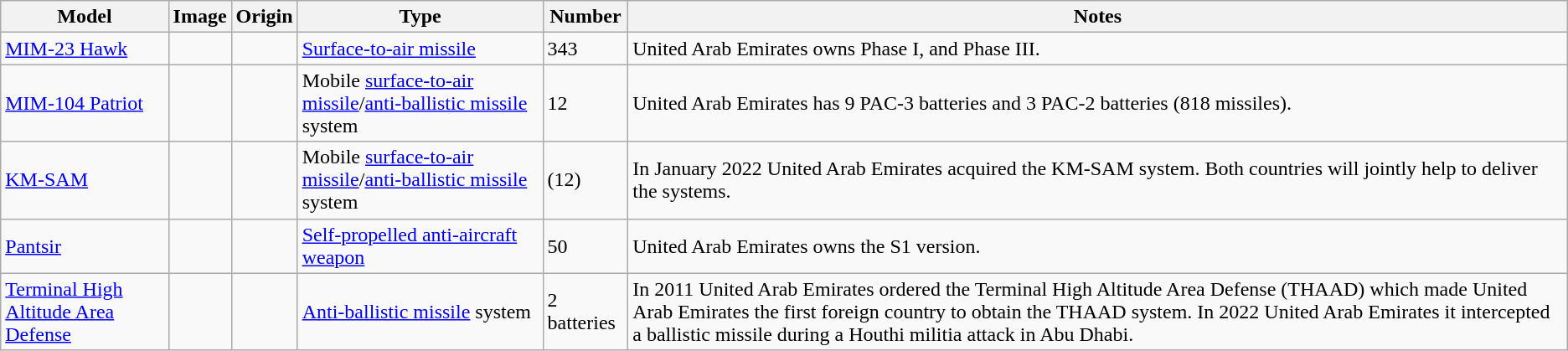<table class="wikitable">
<tr>
<th>Model</th>
<th>Image</th>
<th>Origin</th>
<th>Type</th>
<th>Number</th>
<th>Notes</th>
</tr>
<tr>
<td><a href='#'>MIM-23 Hawk</a></td>
<td></td>
<td></td>
<td><a href='#'>Surface-to-air missile</a></td>
<td>343</td>
<td>United Arab Emirates owns Phase I, and Phase III.</td>
</tr>
<tr>
<td><a href='#'>MIM-104 Patriot</a></td>
<td></td>
<td></td>
<td>Mobile <a href='#'>surface-to-air missile</a>/<a href='#'>anti-ballistic missile</a> system</td>
<td>12</td>
<td>United Arab Emirates has 9 PAC-3 batteries and 3 PAC-2 batteries (818 missiles).</td>
</tr>
<tr>
<td><a href='#'>KM-SAM</a></td>
<td></td>
<td></td>
<td>Mobile <a href='#'>surface-to-air missile</a>/<a href='#'>anti-ballistic missile</a> system</td>
<td>(12)</td>
<td>In January 2022 United Arab Emirates acquired the KM-SAM system. Both countries will jointly help to deliver the systems.</td>
</tr>
<tr>
<td><a href='#'>Pantsir</a></td>
<td></td>
<td></td>
<td><a href='#'>Self-propelled anti-aircraft weapon</a></td>
<td>50</td>
<td>United Arab Emirates owns the S1 version.</td>
</tr>
<tr>
<td><a href='#'>Terminal High Altitude Area Defense</a></td>
<td></td>
<td></td>
<td><a href='#'>Anti-ballistic missile</a> system</td>
<td>2 batteries</td>
<td>In 2011 United Arab Emirates ordered the Terminal High Altitude Area Defense (THAAD) which made United Arab Emirates the first foreign country to obtain the THAAD system. In 2022 United Arab Emirates it intercepted a ballistic missile during a Houthi militia attack in Abu Dhabi.</td>
</tr>
</table>
